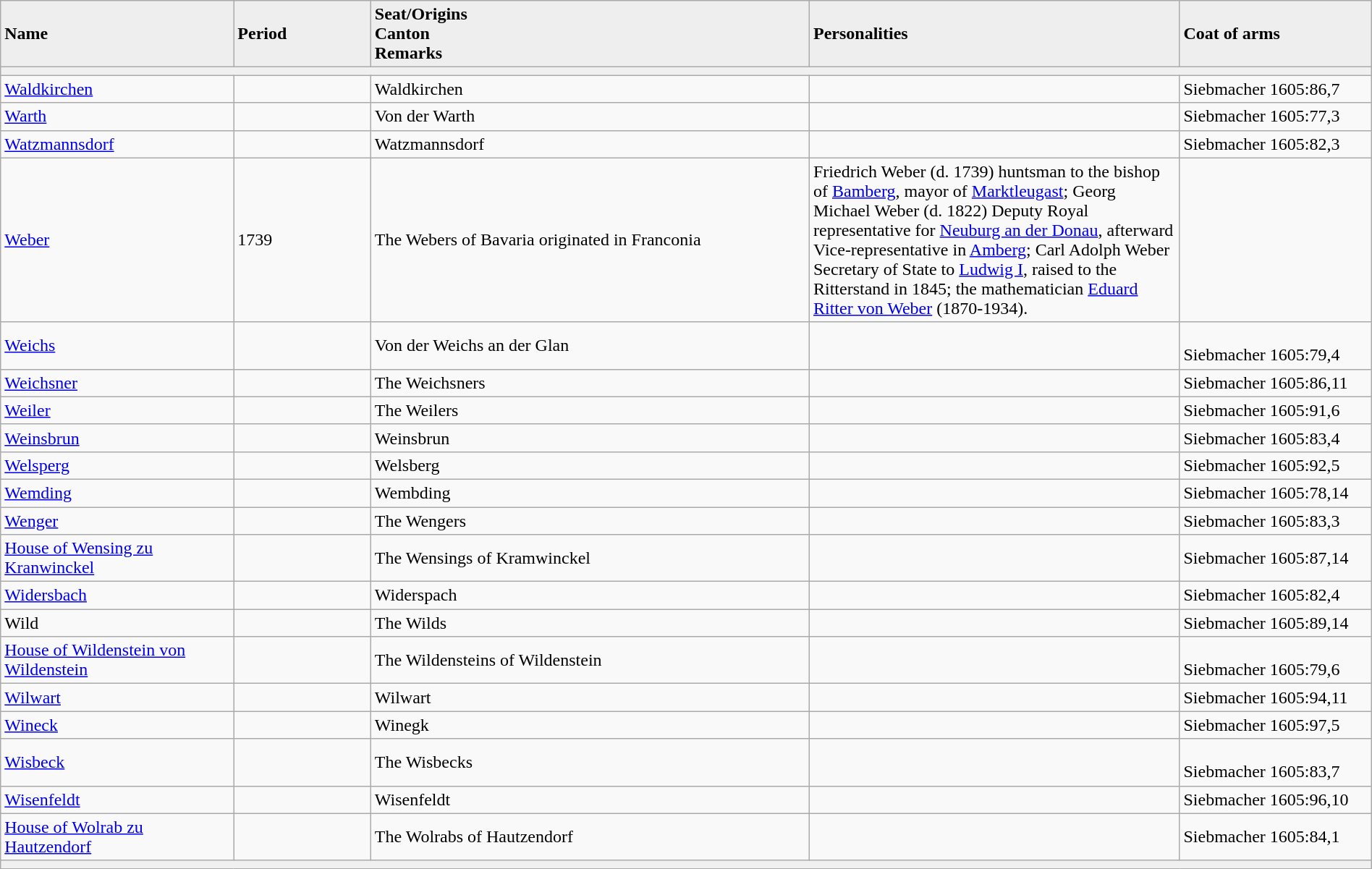<table class="wikitable" width="100%">
<tr>
<td style="background:#EEEEEE;" ! width="17%"><strong>Name</strong></td>
<td style="background:#EEEEEE;" ! width="10%"><strong>Period</strong></td>
<td style="background:#EEEEEE;" ! width="32%"><strong>Seat/Origins <br> Canton <br> Remarks</strong></td>
<td style="background:#EEEEEE;" ! width="27%"><strong>Personalities</strong></td>
<td style="background:#EEEEEE;" ! width="14%"><strong>Coat of arms</strong></td>
</tr>
<tr>
<td colspan="5" align="left" style="background:#f0f0f0;"></td>
</tr>
<tr>
<td><a href='#'>Waldkirchen</a></td>
<td></td>
<td>Waldkirchen</td>
<td></td>
<td>Siebmacher 1605:86,7</td>
</tr>
<tr>
<td><a href='#'>Warth</a></td>
<td></td>
<td>Von der Warth</td>
<td></td>
<td>Siebmacher 1605:77,3</td>
</tr>
<tr>
<td><a href='#'>Watzmannsdorf</a></td>
<td></td>
<td>Watzmannsdorf</td>
<td></td>
<td>Siebmacher 1605:82,3</td>
</tr>
<tr>
<td><a href='#'>Weber</a></td>
<td>1739</td>
<td>The Webers of Bavaria originated in Franconia</td>
<td>Friedrich Weber (d. 1739) huntsman to the bishop of <a href='#'>Bamberg</a>, mayor of <a href='#'>Marktleugast</a>; Georg Michael Weber (d. 1822) Deputy Royal representative for <a href='#'>Neuburg an der Donau</a>, afterward Vice-representative in <a href='#'>Amberg</a>; Carl Adolph Weber Secretary of State to <a href='#'>Ludwig I</a>, raised to the Ritterstand in 1845; the mathematician <a href='#'>Eduard Ritter von Weber</a> (1870-1934).</td>
<td></td>
</tr>
<tr>
<td><a href='#'>Weichs</a></td>
<td></td>
<td>Von der Weichs an der Glan</td>
<td></td>
<td><br> Siebmacher 1605:79,4</td>
</tr>
<tr>
<td><a href='#'>Weichsner</a></td>
<td></td>
<td>The Weichsners</td>
<td></td>
<td>Siebmacher 1605:86,11</td>
</tr>
<tr>
<td><a href='#'>Weiler</a></td>
<td></td>
<td>The Weilers</td>
<td></td>
<td>Siebmacher 1605:91,6</td>
</tr>
<tr>
<td><a href='#'>Weinsbrun</a></td>
<td></td>
<td>Weinsbrun</td>
<td></td>
<td>Siebmacher 1605:83,4</td>
</tr>
<tr>
<td><a href='#'>Welsperg</a></td>
<td></td>
<td>Welsberg</td>
<td></td>
<td>Siebmacher 1605:92,5</td>
</tr>
<tr>
<td><a href='#'>Wemding</a></td>
<td></td>
<td>Wembding</td>
<td></td>
<td>Siebmacher 1605:78,14</td>
</tr>
<tr>
<td><a href='#'>Wenger</a></td>
<td></td>
<td>The Wengers</td>
<td></td>
<td>Siebmacher 1605:83,3</td>
</tr>
<tr>
<td><a href='#'>House of Wensing zu Kranwinckel</a></td>
<td></td>
<td>The Wensings of Kramwinckel</td>
<td></td>
<td>Siebmacher 1605:87,14</td>
</tr>
<tr>
<td><a href='#'>Widersbach</a></td>
<td></td>
<td>Widerspach</td>
<td></td>
<td>Siebmacher 1605:82,4</td>
</tr>
<tr>
<td>Wild</td>
<td></td>
<td>The Wilds</td>
<td></td>
<td>Siebmacher 1605:89,14</td>
</tr>
<tr>
<td><a href='#'>House of Wildenstein von Wildenstein</a></td>
<td></td>
<td>The Wildensteins of Wildenstein</td>
<td></td>
<td> <br> Siebmacher 1605:79,6</td>
</tr>
<tr>
<td><a href='#'>Wilwart</a></td>
<td></td>
<td>Wilwart</td>
<td></td>
<td>Siebmacher 1605:94,11</td>
</tr>
<tr>
<td><a href='#'>Wineck</a></td>
<td></td>
<td>Winegk</td>
<td></td>
<td>Siebmacher 1605:97,5</td>
</tr>
<tr>
<td><a href='#'>Wisbeck</a></td>
<td></td>
<td>The Wisbecks</td>
<td></td>
<td> <br> Siebmacher 1605:83,7</td>
</tr>
<tr>
<td><a href='#'>Wisenfeldt</a></td>
<td></td>
<td>Wisenfeldt</td>
<td></td>
<td>Siebmacher 1605:96,10</td>
</tr>
<tr>
<td><a href='#'>House of Wolrab zu Hautzendorf</a></td>
<td></td>
<td>The Wolrabs of Hautzendorf</td>
<td></td>
<td>Siebmacher 1605:84,1</td>
</tr>
<tr>
<td colspan="5" align="left" style="background:#f0f0f0;"></td>
</tr>
</table>
